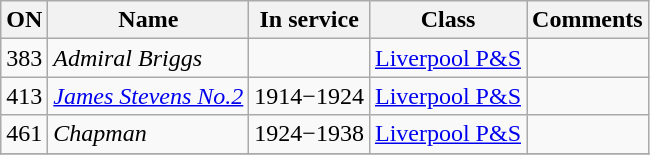<table class="wikitable">
<tr>
<th>ON</th>
<th>Name</th>
<th>In service</th>
<th>Class</th>
<th>Comments</th>
</tr>
<tr>
<td>383</td>
<td><em>Admiral Briggs</em></td>
<td></td>
<td><a href='#'>Liverpool P&S</a></td>
<td></td>
</tr>
<tr>
<td>413</td>
<td><a href='#'><em>James Stevens No.2</em></a></td>
<td>1914−1924</td>
<td><a href='#'>Liverpool P&S</a></td>
<td></td>
</tr>
<tr>
<td>461</td>
<td><em>Chapman</em></td>
<td>1924−1938</td>
<td><a href='#'>Liverpool P&S</a></td>
<td></td>
</tr>
<tr>
</tr>
</table>
